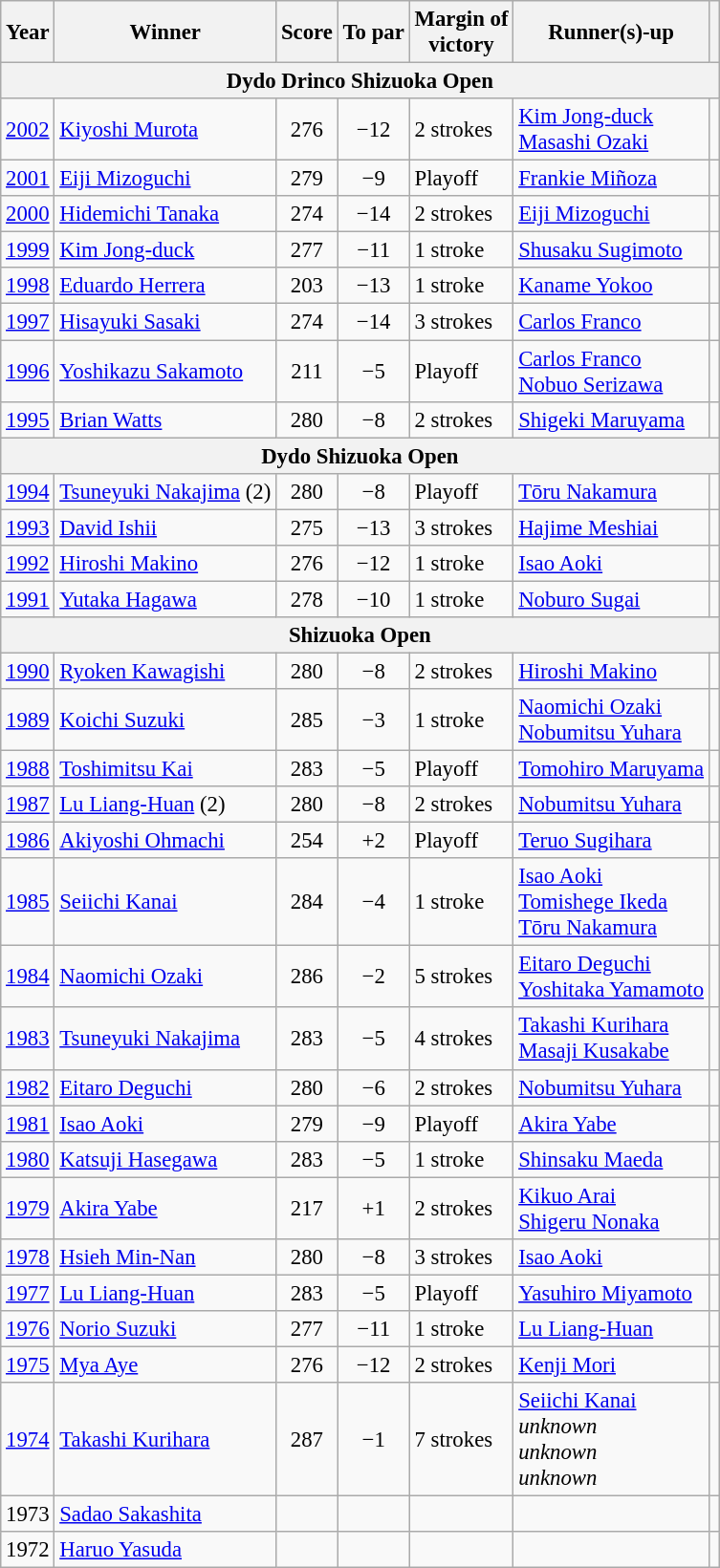<table class=wikitable style="font-size:95%">
<tr>
<th>Year</th>
<th>Winner</th>
<th>Score</th>
<th>To par</th>
<th>Margin of<br>victory</th>
<th>Runner(s)-up</th>
<th></th>
</tr>
<tr>
<th colspan=7>Dydo Drinco Shizuoka Open</th>
</tr>
<tr>
<td><a href='#'>2002</a></td>
<td> <a href='#'>Kiyoshi Murota</a></td>
<td align=center>276</td>
<td align=center>−12</td>
<td>2 strokes</td>
<td> <a href='#'>Kim Jong-duck</a><br> <a href='#'>Masashi Ozaki</a></td>
<td></td>
</tr>
<tr>
<td><a href='#'>2001</a></td>
<td> <a href='#'>Eiji Mizoguchi</a></td>
<td align=center>279</td>
<td align=center>−9</td>
<td>Playoff</td>
<td> <a href='#'>Frankie Miñoza</a></td>
<td></td>
</tr>
<tr>
<td><a href='#'>2000</a></td>
<td> <a href='#'>Hidemichi Tanaka</a></td>
<td align=center>274</td>
<td align=center>−14</td>
<td>2 strokes</td>
<td> <a href='#'>Eiji Mizoguchi</a></td>
<td></td>
</tr>
<tr>
<td><a href='#'>1999</a></td>
<td> <a href='#'>Kim Jong-duck</a></td>
<td align=center>277</td>
<td align=center>−11</td>
<td>1 stroke</td>
<td> <a href='#'>Shusaku Sugimoto</a></td>
<td></td>
</tr>
<tr>
<td><a href='#'>1998</a></td>
<td> <a href='#'>Eduardo Herrera</a></td>
<td align=center>203</td>
<td align=center>−13</td>
<td>1 stroke</td>
<td> <a href='#'>Kaname Yokoo</a></td>
<td></td>
</tr>
<tr>
<td><a href='#'>1997</a></td>
<td> <a href='#'>Hisayuki Sasaki</a></td>
<td align=center>274</td>
<td align=center>−14</td>
<td>3 strokes</td>
<td> <a href='#'>Carlos Franco</a></td>
<td></td>
</tr>
<tr>
<td><a href='#'>1996</a></td>
<td> <a href='#'>Yoshikazu Sakamoto</a></td>
<td align="center">211</td>
<td align=center>−5</td>
<td>Playoff</td>
<td> <a href='#'>Carlos Franco</a><br> <a href='#'>Nobuo Serizawa</a></td>
<td></td>
</tr>
<tr>
<td><a href='#'>1995</a></td>
<td> <a href='#'>Brian Watts</a></td>
<td align=center>280</td>
<td align=center>−8</td>
<td>2 strokes</td>
<td> <a href='#'>Shigeki Maruyama</a></td>
<td></td>
</tr>
<tr>
<th colspan=7>Dydo Shizuoka Open</th>
</tr>
<tr>
<td><a href='#'>1994</a></td>
<td> <a href='#'>Tsuneyuki Nakajima</a> (2)</td>
<td align=center>280</td>
<td align=center>−8</td>
<td>Playoff</td>
<td> <a href='#'>Tōru Nakamura</a></td>
<td></td>
</tr>
<tr>
<td><a href='#'>1993</a></td>
<td> <a href='#'>David Ishii</a></td>
<td align=center>275</td>
<td align=center>−13</td>
<td>3 strokes</td>
<td> <a href='#'>Hajime Meshiai</a></td>
<td></td>
</tr>
<tr>
<td><a href='#'>1992</a></td>
<td> <a href='#'>Hiroshi Makino</a></td>
<td align=center>276</td>
<td align=center>−12</td>
<td>1 stroke</td>
<td> <a href='#'>Isao Aoki</a></td>
<td></td>
</tr>
<tr>
<td><a href='#'>1991</a></td>
<td> <a href='#'>Yutaka Hagawa</a></td>
<td align=center>278</td>
<td align=center>−10</td>
<td>1 stroke</td>
<td> <a href='#'>Noburo Sugai</a></td>
<td></td>
</tr>
<tr>
<th colspan=7>Shizuoka Open</th>
</tr>
<tr>
<td><a href='#'>1990</a></td>
<td> <a href='#'>Ryoken Kawagishi</a></td>
<td align=center>280</td>
<td align=center>−8</td>
<td>2 strokes</td>
<td> <a href='#'>Hiroshi Makino</a></td>
<td></td>
</tr>
<tr>
<td><a href='#'>1989</a></td>
<td> <a href='#'>Koichi Suzuki</a></td>
<td align=center>285</td>
<td align=center>−3</td>
<td>1 stroke</td>
<td> <a href='#'>Naomichi Ozaki</a><br> <a href='#'>Nobumitsu Yuhara</a></td>
<td></td>
</tr>
<tr>
<td><a href='#'>1988</a></td>
<td> <a href='#'>Toshimitsu Kai</a></td>
<td align=center>283</td>
<td align=center>−5</td>
<td>Playoff</td>
<td> <a href='#'>Tomohiro Maruyama</a></td>
<td></td>
</tr>
<tr>
<td><a href='#'>1987</a></td>
<td> <a href='#'>Lu Liang-Huan</a> (2)</td>
<td align=center>280</td>
<td align=center>−8</td>
<td>2 strokes</td>
<td> <a href='#'>Nobumitsu Yuhara</a></td>
<td></td>
</tr>
<tr>
<td><a href='#'>1986</a></td>
<td> <a href='#'>Akiyoshi Ohmachi</a></td>
<td align=center>254</td>
<td align=center>+2</td>
<td>Playoff</td>
<td> <a href='#'>Teruo Sugihara</a></td>
<td></td>
</tr>
<tr>
<td><a href='#'>1985</a></td>
<td> <a href='#'>Seiichi Kanai</a></td>
<td align=center>284</td>
<td align=center>−4</td>
<td>1 stroke</td>
<td> <a href='#'>Isao Aoki</a><br> <a href='#'>Tomishege Ikeda</a><br> <a href='#'>Tōru Nakamura</a></td>
<td></td>
</tr>
<tr>
<td><a href='#'>1984</a></td>
<td> <a href='#'>Naomichi Ozaki</a></td>
<td align=center>286</td>
<td align=center>−2</td>
<td>5 strokes</td>
<td> <a href='#'>Eitaro Deguchi</a><br> <a href='#'>Yoshitaka Yamamoto</a></td>
<td></td>
</tr>
<tr>
<td><a href='#'>1983</a></td>
<td> <a href='#'>Tsuneyuki Nakajima</a></td>
<td align=center>283</td>
<td align=center>−5</td>
<td>4 strokes</td>
<td> <a href='#'>Takashi Kurihara</a><br> <a href='#'>Masaji Kusakabe</a></td>
<td></td>
</tr>
<tr>
<td><a href='#'>1982</a></td>
<td> <a href='#'>Eitaro Deguchi</a></td>
<td align=center>280</td>
<td align=center>−6</td>
<td>2 strokes</td>
<td> <a href='#'>Nobumitsu Yuhara</a></td>
<td></td>
</tr>
<tr>
<td><a href='#'>1981</a></td>
<td> <a href='#'>Isao Aoki</a></td>
<td align=center>279</td>
<td align=center>−9</td>
<td>Playoff</td>
<td> <a href='#'>Akira Yabe</a></td>
<td></td>
</tr>
<tr>
<td><a href='#'>1980</a></td>
<td> <a href='#'>Katsuji Hasegawa</a></td>
<td align=center>283</td>
<td align=center>−5</td>
<td>1 stroke</td>
<td> <a href='#'>Shinsaku Maeda</a></td>
<td></td>
</tr>
<tr>
<td><a href='#'>1979</a></td>
<td> <a href='#'>Akira Yabe</a></td>
<td align=center>217</td>
<td align=center>+1</td>
<td>2 strokes</td>
<td> <a href='#'>Kikuo Arai</a><br> <a href='#'>Shigeru Nonaka</a></td>
<td></td>
</tr>
<tr>
<td><a href='#'>1978</a></td>
<td> <a href='#'>Hsieh Min-Nan</a></td>
<td align=center>280</td>
<td align=center>−8</td>
<td>3 strokes</td>
<td> <a href='#'>Isao Aoki</a></td>
<td></td>
</tr>
<tr>
<td><a href='#'>1977</a></td>
<td> <a href='#'>Lu Liang-Huan</a></td>
<td align=center>283</td>
<td align=center>−5</td>
<td>Playoff</td>
<td> <a href='#'>Yasuhiro Miyamoto</a></td>
<td></td>
</tr>
<tr>
<td><a href='#'>1976</a></td>
<td> <a href='#'>Norio Suzuki</a></td>
<td align=center>277</td>
<td align=center>−11</td>
<td>1 stroke</td>
<td> <a href='#'>Lu Liang-Huan</a></td>
<td></td>
</tr>
<tr>
<td><a href='#'>1975</a></td>
<td> <a href='#'>Mya Aye</a></td>
<td align=center>276</td>
<td align=center>−12</td>
<td>2 strokes</td>
<td> <a href='#'>Kenji Mori</a></td>
<td></td>
</tr>
<tr>
<td><a href='#'>1974</a></td>
<td> <a href='#'>Takashi Kurihara</a></td>
<td align=center>287</td>
<td align=center>−1</td>
<td>7 strokes</td>
<td> <a href='#'>Seiichi Kanai</a><br> <em>unknown</em><br> <em>unknown</em><br> <em>unknown</em></td>
<td></td>
</tr>
<tr>
<td>1973</td>
<td> <a href='#'>Sadao Sakashita</a></td>
<td align="center"></td>
<td align=center></td>
<td></td>
<td></td>
<td></td>
</tr>
<tr>
<td>1972</td>
<td> <a href='#'>Haruo Yasuda</a></td>
<td align=center></td>
<td align=center></td>
<td></td>
<td></td>
<td></td>
</tr>
</table>
